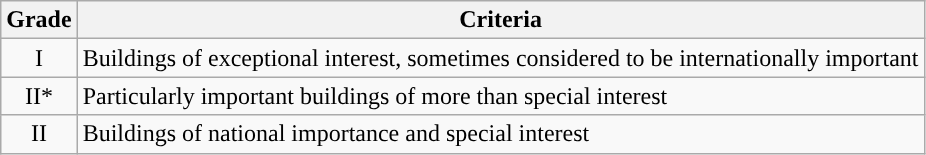<table class="wikitable">
<tr>
<th>Grade</th>
<th>Criteria</th>
</tr>
<tr>
<td align="center" >I</td>
<td>Buildings of exceptional interest, sometimes considered to be internationally important</td>
</tr>
<tr>
<td align="center" >II*</td>
<td>Particularly important buildings of more than special interest</td>
</tr>
<tr>
<td align="center" >II</td>
<td>Buildings of national importance and special interest</td>
</tr>
</table>
